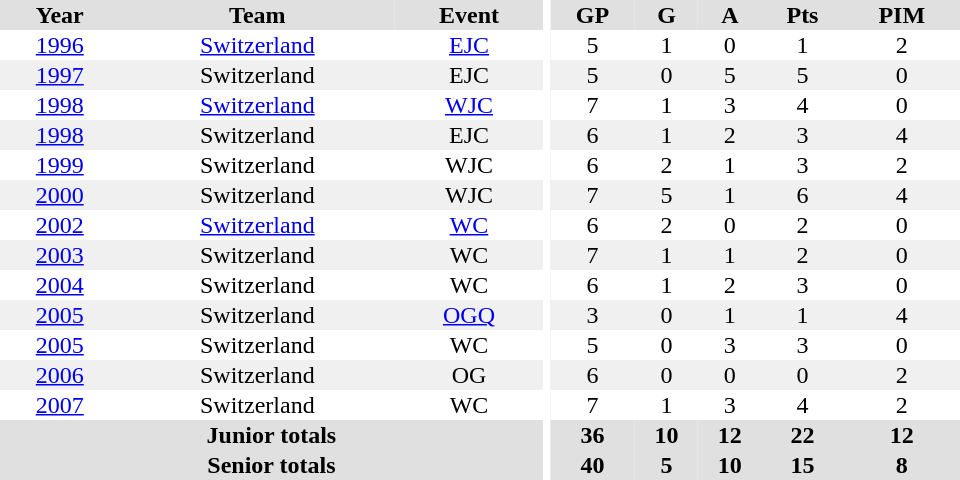<table border="0" cellpadding="1" cellspacing="0" ID="Table3" style="text-align:center; width:40em">
<tr ALIGN="center" bgcolor="#e0e0e0">
<th>Year</th>
<th>Team</th>
<th>Event</th>
<th rowspan="99" bgcolor="#ffffff"></th>
<th>GP</th>
<th>G</th>
<th>A</th>
<th>Pts</th>
<th>PIM</th>
</tr>
<tr>
<td><a href='#'>1996</a></td>
<td><a href='#'>Switzerland</a></td>
<td><a href='#'>EJC</a></td>
<td>5</td>
<td>1</td>
<td>0</td>
<td>1</td>
<td>2</td>
</tr>
<tr bgcolor="#f0f0f0">
<td><a href='#'>1997</a></td>
<td>Switzerland</td>
<td>EJC</td>
<td>5</td>
<td>0</td>
<td>5</td>
<td>5</td>
<td>0</td>
</tr>
<tr>
<td><a href='#'>1998</a></td>
<td><a href='#'>Switzerland</a></td>
<td><a href='#'>WJC</a></td>
<td>7</td>
<td>1</td>
<td>3</td>
<td>4</td>
<td>0</td>
</tr>
<tr bgcolor="#f0f0f0">
<td><a href='#'>1998</a></td>
<td>Switzerland</td>
<td>EJC</td>
<td>6</td>
<td>1</td>
<td>2</td>
<td>3</td>
<td>4</td>
</tr>
<tr>
<td><a href='#'>1999</a></td>
<td>Switzerland</td>
<td>WJC</td>
<td>6</td>
<td>2</td>
<td>1</td>
<td>3</td>
<td>2</td>
</tr>
<tr bgcolor="#f0f0f0">
<td><a href='#'>2000</a></td>
<td>Switzerland</td>
<td>WJC</td>
<td>7</td>
<td>5</td>
<td>1</td>
<td>6</td>
<td>4</td>
</tr>
<tr>
<td><a href='#'>2002</a></td>
<td><a href='#'>Switzerland</a></td>
<td><a href='#'>WC</a></td>
<td>6</td>
<td>2</td>
<td>0</td>
<td>2</td>
<td>0</td>
</tr>
<tr bgcolor="#f0f0f0">
<td><a href='#'>2003</a></td>
<td>Switzerland</td>
<td>WC</td>
<td>7</td>
<td>1</td>
<td>1</td>
<td>2</td>
<td>0</td>
</tr>
<tr>
<td><a href='#'>2004</a></td>
<td>Switzerland</td>
<td>WC</td>
<td>6</td>
<td>1</td>
<td>2</td>
<td>3</td>
<td>0</td>
</tr>
<tr bgcolor="#f0f0f0">
<td><a href='#'>2005</a></td>
<td>Switzerland</td>
<td><a href='#'>OGQ</a></td>
<td>3</td>
<td>0</td>
<td>1</td>
<td>1</td>
<td>4</td>
</tr>
<tr>
<td><a href='#'>2005</a></td>
<td>Switzerland</td>
<td>WC</td>
<td>5</td>
<td>0</td>
<td>3</td>
<td>3</td>
<td>0</td>
</tr>
<tr bgcolor="#f0f0f0">
<td><a href='#'>2006</a></td>
<td>Switzerland</td>
<td>OG</td>
<td>6</td>
<td>0</td>
<td>0</td>
<td>0</td>
<td>2</td>
</tr>
<tr>
<td><a href='#'>2007</a></td>
<td>Switzerland</td>
<td>WC</td>
<td>7</td>
<td>1</td>
<td>3</td>
<td>4</td>
<td>2</td>
</tr>
<tr style="background: #e0e0e0;">
<th colspan="3">Junior totals</th>
<th>36</th>
<th>10</th>
<th>12</th>
<th>22</th>
<th>12</th>
</tr>
<tr style="background: #e0e0e0;">
<th colspan="3">Senior totals</th>
<th>40</th>
<th>5</th>
<th>10</th>
<th>15</th>
<th>8</th>
</tr>
</table>
